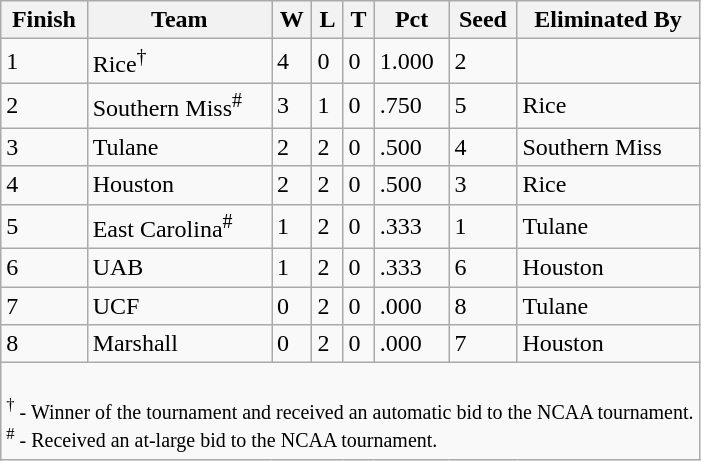<table class="wikitable sortable">
<tr>
<th>Finish</th>
<th>Team</th>
<th>W</th>
<th>L</th>
<th>T</th>
<th>Pct</th>
<th>Seed</th>
<th>Eliminated By</th>
</tr>
<tr>
<td>1</td>
<td>Rice<sup>†</sup></td>
<td>4</td>
<td>0</td>
<td>0</td>
<td>1.000</td>
<td>2</td>
<td></td>
</tr>
<tr>
<td>2</td>
<td>Southern Miss<sup>#</sup></td>
<td>3</td>
<td>1</td>
<td>0</td>
<td>.750</td>
<td>5</td>
<td>Rice</td>
</tr>
<tr>
<td>3</td>
<td>Tulane</td>
<td>2</td>
<td>2</td>
<td>0</td>
<td>.500</td>
<td>4</td>
<td>Southern Miss</td>
</tr>
<tr>
<td>4</td>
<td>Houston</td>
<td>2</td>
<td>2</td>
<td>0</td>
<td>.500</td>
<td>3</td>
<td>Rice</td>
</tr>
<tr>
<td>5</td>
<td>East Carolina<sup>#</sup></td>
<td>1</td>
<td>2</td>
<td>0</td>
<td>.333</td>
<td>1</td>
<td>Tulane</td>
</tr>
<tr>
<td>6</td>
<td>UAB</td>
<td>1</td>
<td>2</td>
<td>0</td>
<td>.333</td>
<td>6</td>
<td>Houston</td>
</tr>
<tr>
<td>7</td>
<td>UCF</td>
<td>0</td>
<td>2</td>
<td>0</td>
<td>.000</td>
<td>8</td>
<td>Tulane</td>
</tr>
<tr>
<td>8</td>
<td>Marshall</td>
<td>0</td>
<td>2</td>
<td>0</td>
<td>.000</td>
<td>7</td>
<td>Houston</td>
</tr>
<tr>
<td colspan=8><br><small><sup>†</sup> - Winner of the tournament and received an automatic bid to the NCAA tournament.<br>
<sup>#</sup> - Received an at-large bid to the NCAA tournament.</small></td>
</tr>
</table>
